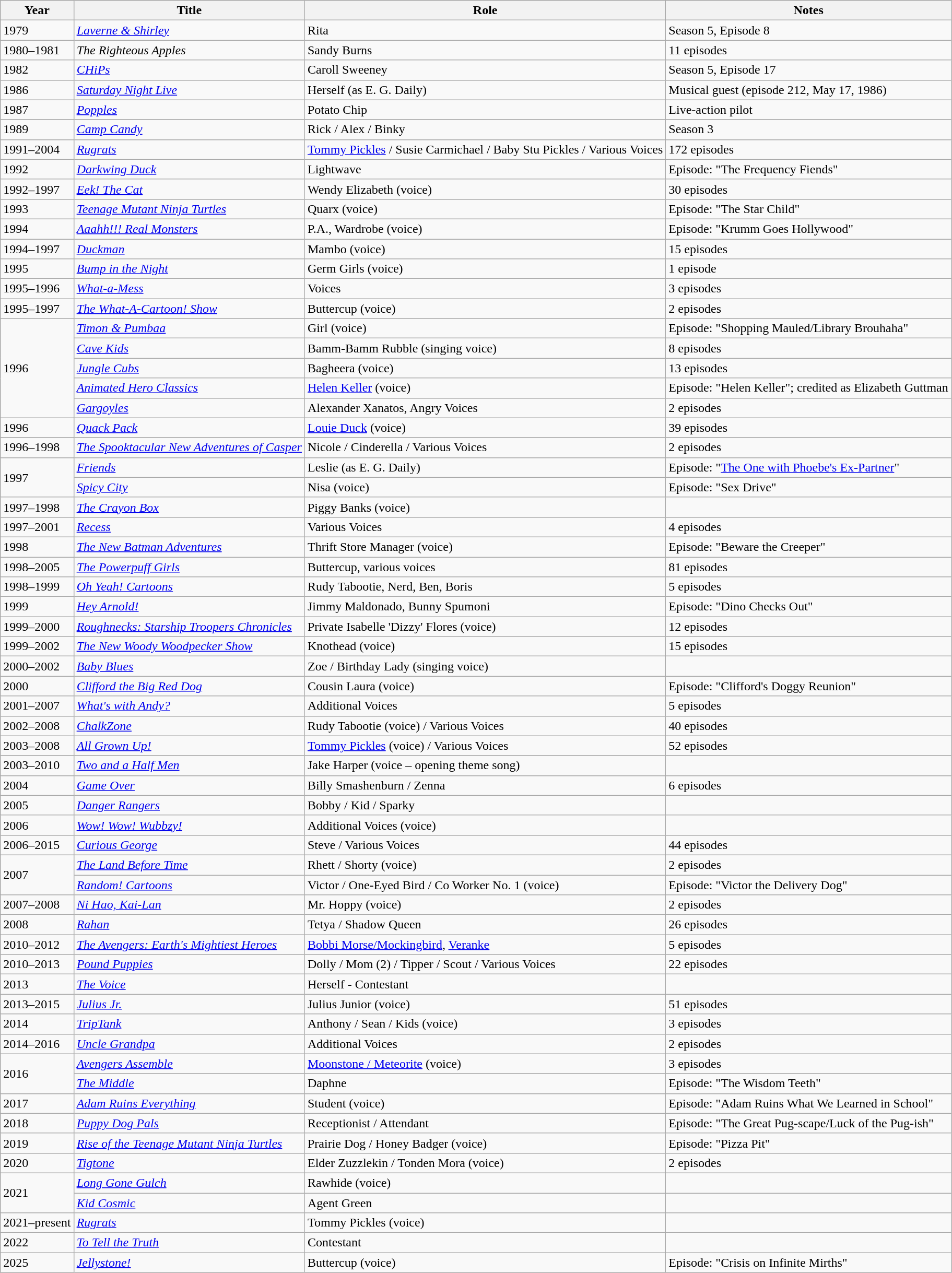<table class="wikitable sortable">
<tr>
<th>Year</th>
<th>Title</th>
<th>Role</th>
<th class="unsortable">Notes</th>
</tr>
<tr>
<td>1979</td>
<td><em><a href='#'>Laverne & Shirley</a></em></td>
<td>Rita</td>
<td>Season 5, Episode 8</td>
</tr>
<tr>
<td>1980–1981</td>
<td><em>The Righteous Apples</em></td>
<td>Sandy Burns</td>
<td>11 episodes</td>
</tr>
<tr>
<td>1982</td>
<td><em><a href='#'>CHiPs</a></em></td>
<td>Caroll Sweeney</td>
<td>Season 5, Episode 17</td>
</tr>
<tr>
<td>1986</td>
<td><em><a href='#'>Saturday Night Live</a></em></td>
<td>Herself (as E. G. Daily)</td>
<td>Musical guest (episode 212, May 17, 1986)</td>
</tr>
<tr>
<td>1987</td>
<td><em><a href='#'>Popples</a></em></td>
<td>Potato Chip</td>
<td>Live-action pilot</td>
</tr>
<tr>
<td>1989</td>
<td><em><a href='#'>Camp Candy</a></em></td>
<td>Rick / Alex / Binky</td>
<td>Season 3</td>
</tr>
<tr>
<td>1991–2004</td>
<td><em><a href='#'>Rugrats</a></em></td>
<td><a href='#'>Tommy Pickles</a> / Susie Carmichael / Baby Stu Pickles / Various Voices</td>
<td>172 episodes</td>
</tr>
<tr>
<td>1992</td>
<td><em><a href='#'>Darkwing Duck</a></em></td>
<td>Lightwave</td>
<td>Episode: "The Frequency Fiends"</td>
</tr>
<tr>
<td>1992–1997</td>
<td><em><a href='#'>Eek! The Cat</a></em></td>
<td>Wendy Elizabeth (voice)</td>
<td>30 episodes</td>
</tr>
<tr>
<td>1993</td>
<td><em><a href='#'>Teenage Mutant Ninja Turtles</a></em></td>
<td>Quarx (voice)</td>
<td>Episode: "The Star Child"</td>
</tr>
<tr>
<td>1994</td>
<td><em><a href='#'>Aaahh!!! Real Monsters</a></em></td>
<td>P.A., Wardrobe (voice)</td>
<td>Episode: "Krumm Goes Hollywood"</td>
</tr>
<tr>
<td>1994–1997</td>
<td><em><a href='#'>Duckman</a></em></td>
<td>Mambo (voice)</td>
<td>15 episodes</td>
</tr>
<tr>
<td>1995</td>
<td><em><a href='#'>Bump in the Night</a></em></td>
<td>Germ Girls (voice)</td>
<td>1 episode</td>
</tr>
<tr>
<td>1995–1996</td>
<td><em><a href='#'>What-a-Mess</a></em></td>
<td>Voices</td>
<td>3 episodes</td>
</tr>
<tr>
<td>1995–1997</td>
<td><em><a href='#'>The What-A-Cartoon! Show</a></em></td>
<td>Buttercup (voice)</td>
<td>2 episodes</td>
</tr>
<tr>
<td rowspan="5">1996</td>
<td><em><a href='#'>Timon & Pumbaa</a></em></td>
<td>Girl (voice)</td>
<td>Episode: "Shopping Mauled/Library Brouhaha"</td>
</tr>
<tr>
<td><em><a href='#'>Cave Kids</a></em></td>
<td>Bamm-Bamm Rubble (singing voice)</td>
<td>8 episodes</td>
</tr>
<tr>
<td><em><a href='#'>Jungle Cubs</a></em></td>
<td>Bagheera (voice)</td>
<td>13 episodes</td>
</tr>
<tr>
<td><em><a href='#'>Animated Hero Classics</a></em></td>
<td><a href='#'>Helen Keller</a> (voice)</td>
<td>Episode: "Helen Keller"; credited as Elizabeth Guttman</td>
</tr>
<tr>
<td><em><a href='#'>Gargoyles</a></em></td>
<td>Alexander Xanatos, Angry Voices</td>
<td>2 episodes</td>
</tr>
<tr>
<td>1996</td>
<td><em><a href='#'>Quack Pack</a></em></td>
<td><a href='#'>Louie Duck</a> (voice)</td>
<td>39 episodes</td>
</tr>
<tr>
<td>1996–1998</td>
<td><em><a href='#'>The Spooktacular New Adventures of Casper</a></em></td>
<td>Nicole / Cinderella / Various Voices</td>
<td>2 episodes</td>
</tr>
<tr>
<td rowspan="2">1997</td>
<td><em><a href='#'>Friends</a></em></td>
<td>Leslie (as E. G. Daily)</td>
<td>Episode: "<a href='#'>The One with Phoebe's Ex-Partner</a>"</td>
</tr>
<tr>
<td><em><a href='#'>Spicy City</a></em></td>
<td>Nisa (voice)</td>
<td>Episode: "Sex Drive"</td>
</tr>
<tr>
<td>1997–1998</td>
<td><em><a href='#'>The Crayon Box</a></em></td>
<td>Piggy Banks (voice)</td>
<td></td>
</tr>
<tr>
<td>1997–2001</td>
<td><em><a href='#'>Recess</a></em></td>
<td>Various Voices</td>
<td>4 episodes</td>
</tr>
<tr>
<td>1998</td>
<td><em><a href='#'>The New Batman Adventures</a></em></td>
<td>Thrift Store Manager (voice)</td>
<td>Episode: "Beware the Creeper"</td>
</tr>
<tr>
<td>1998–2005</td>
<td><em><a href='#'>The Powerpuff Girls</a></em></td>
<td>Buttercup, various voices</td>
<td>81 episodes</td>
</tr>
<tr>
<td>1998–1999</td>
<td><em><a href='#'>Oh Yeah! Cartoons</a></em></td>
<td>Rudy Tabootie, Nerd, Ben, Boris</td>
<td>5 episodes</td>
</tr>
<tr>
<td>1999</td>
<td><em><a href='#'>Hey Arnold!</a></em></td>
<td>Jimmy Maldonado, Bunny Spumoni</td>
<td>Episode: "Dino Checks Out"</td>
</tr>
<tr>
<td>1999–2000</td>
<td><em><a href='#'>Roughnecks: Starship Troopers Chronicles</a></em></td>
<td>Private Isabelle 'Dizzy' Flores (voice)</td>
<td>12 episodes</td>
</tr>
<tr>
<td>1999–2002</td>
<td><em><a href='#'>The New Woody Woodpecker Show</a></em></td>
<td>Knothead (voice)</td>
<td>15 episodes</td>
</tr>
<tr>
<td>2000–2002</td>
<td><em><a href='#'>Baby Blues</a></em></td>
<td>Zoe / Birthday Lady (singing voice)</td>
<td></td>
</tr>
<tr>
<td>2000</td>
<td><em><a href='#'>Clifford the Big Red Dog</a></em></td>
<td>Cousin Laura (voice)</td>
<td>Episode: "Clifford's Doggy Reunion"</td>
</tr>
<tr>
<td>2001–2007</td>
<td><em><a href='#'>What's with Andy?</a></em></td>
<td>Additional Voices</td>
<td>5 episodes</td>
</tr>
<tr>
<td>2002–2008</td>
<td><em><a href='#'>ChalkZone</a></em></td>
<td>Rudy Tabootie (voice) / Various Voices</td>
<td>40 episodes</td>
</tr>
<tr>
<td>2003–2008</td>
<td><em><a href='#'>All Grown Up!</a></em></td>
<td><a href='#'>Tommy Pickles</a> (voice) / Various Voices</td>
<td>52 episodes</td>
</tr>
<tr>
<td>2003–2010</td>
<td><em><a href='#'>Two and a Half Men</a></em></td>
<td>Jake Harper (voice – opening theme song)</td>
<td></td>
</tr>
<tr>
<td>2004</td>
<td><em><a href='#'>Game Over</a></em></td>
<td>Billy Smashenburn / Zenna</td>
<td>6 episodes</td>
</tr>
<tr>
<td>2005</td>
<td><em><a href='#'>Danger Rangers</a></em></td>
<td>Bobby / Kid / Sparky</td>
<td></td>
</tr>
<tr>
<td>2006</td>
<td><em><a href='#'>Wow! Wow! Wubbzy!</a></em></td>
<td>Additional Voices (voice)</td>
</tr>
<tr>
<td>2006–2015</td>
<td><em><a href='#'>Curious George</a></em></td>
<td>Steve / Various Voices</td>
<td>44 episodes</td>
</tr>
<tr>
<td rowspan="2">2007</td>
<td><em><a href='#'>The Land Before Time</a></em></td>
<td>Rhett / Shorty (voice)</td>
<td>2 episodes</td>
</tr>
<tr>
<td><em><a href='#'>Random! Cartoons</a></em></td>
<td>Victor / One-Eyed Bird / Co Worker No. 1 (voice)</td>
<td>Episode: "Victor the Delivery Dog"</td>
</tr>
<tr>
<td>2007–2008</td>
<td><em><a href='#'>Ni Hao, Kai-Lan</a></em></td>
<td>Mr. Hoppy (voice)</td>
<td>2 episodes</td>
</tr>
<tr>
<td>2008</td>
<td><em><a href='#'>Rahan</a></em></td>
<td>Tetya / Shadow Queen</td>
<td>26 episodes</td>
</tr>
<tr>
<td>2010–2012</td>
<td><em><a href='#'>The Avengers: Earth's Mightiest Heroes</a></em></td>
<td><a href='#'>Bobbi Morse/Mockingbird</a>, <a href='#'>Veranke</a></td>
<td>5 episodes</td>
</tr>
<tr>
<td>2010–2013</td>
<td><em><a href='#'>Pound Puppies</a></em></td>
<td>Dolly / Mom (2) / Tipper / Scout / Various Voices</td>
<td>22 episodes</td>
</tr>
<tr>
<td>2013</td>
<td><em><a href='#'>The Voice</a></em></td>
<td>Herself - Contestant</td>
<td></td>
</tr>
<tr>
<td>2013–2015</td>
<td><em><a href='#'>Julius Jr.</a></em></td>
<td>Julius Junior (voice)</td>
<td>51 episodes</td>
</tr>
<tr>
<td>2014</td>
<td><em><a href='#'>TripTank</a></em></td>
<td>Anthony / Sean / Kids (voice)</td>
<td>3 episodes</td>
</tr>
<tr>
<td>2014–2016</td>
<td><em><a href='#'>Uncle Grandpa</a></em></td>
<td>Additional Voices</td>
<td>2 episodes</td>
</tr>
<tr>
<td rowspan="2">2016</td>
<td><em><a href='#'>Avengers Assemble</a></em></td>
<td><a href='#'>Moonstone / Meteorite</a> (voice)</td>
<td>3 episodes</td>
</tr>
<tr>
<td><em><a href='#'>The Middle</a></em></td>
<td>Daphne</td>
<td>Episode: "The Wisdom Teeth"</td>
</tr>
<tr>
<td>2017</td>
<td><em><a href='#'>Adam Ruins Everything</a></em></td>
<td>Student (voice)</td>
<td>Episode: "Adam Ruins What We Learned in School"</td>
</tr>
<tr>
<td>2018</td>
<td><em><a href='#'>Puppy Dog Pals</a></em></td>
<td>Receptionist / Attendant</td>
<td>Episode: "The Great Pug-scape/Luck of the Pug-ish"</td>
</tr>
<tr>
<td>2019</td>
<td><em><a href='#'>Rise of the Teenage Mutant Ninja Turtles</a></em></td>
<td>Prairie Dog / Honey Badger (voice)</td>
<td>Episode: "Pizza Pit"</td>
</tr>
<tr>
<td>2020</td>
<td><em><a href='#'>Tigtone</a></em></td>
<td>Elder Zuzzlekin / Tonden Mora (voice)</td>
<td>2 episodes</td>
</tr>
<tr>
<td rowspan="2">2021</td>
<td><em><a href='#'>Long Gone Gulch</a></em></td>
<td>Rawhide (voice)</td>
<td></td>
</tr>
<tr>
<td><em><a href='#'>Kid Cosmic</a></em></td>
<td>Agent Green</td>
<td></td>
</tr>
<tr>
<td>2021–present</td>
<td><em><a href='#'>Rugrats</a></em></td>
<td>Tommy Pickles (voice)</td>
<td></td>
</tr>
<tr>
<td>2022</td>
<td><em><a href='#'>To Tell the Truth</a></em></td>
<td>Contestant</td>
<td></td>
</tr>
<tr>
<td>2025</td>
<td><em><a href='#'>Jellystone!</a></em></td>
<td>Buttercup (voice)</td>
<td>Episode: "Crisis on Infinite Mirths"</td>
</tr>
</table>
